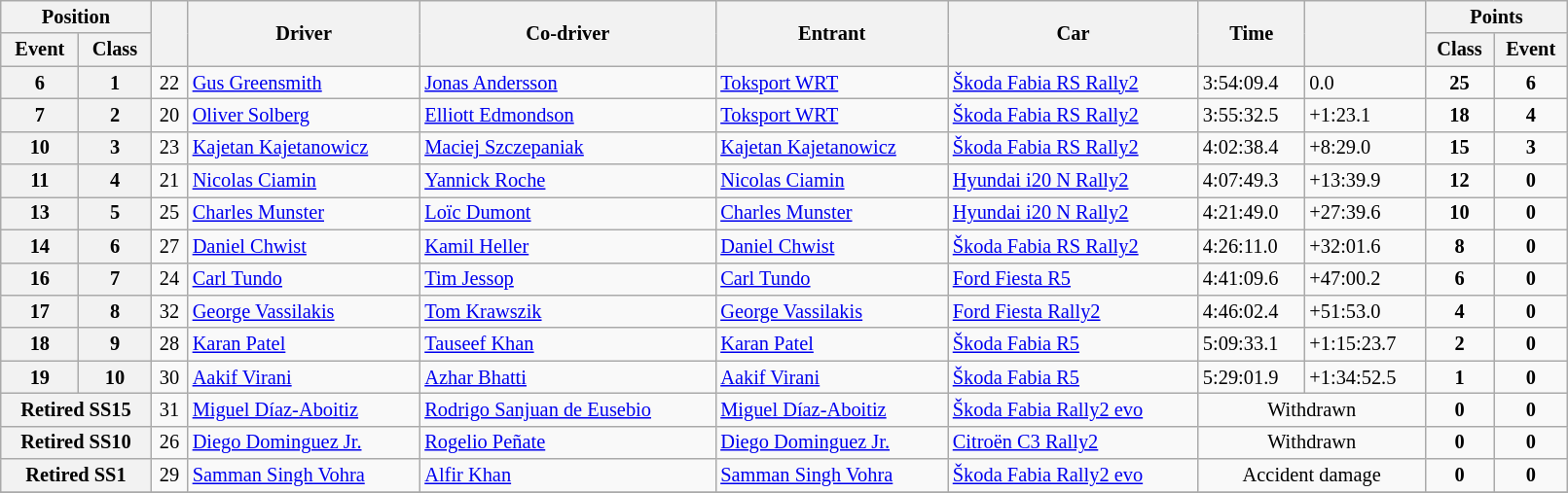<table class="wikitable" width=85% style="font-size: 85%;">
<tr>
<th colspan="2">Position</th>
<th rowspan="2"></th>
<th rowspan="2">Driver</th>
<th rowspan="2">Co-driver</th>
<th rowspan="2">Entrant</th>
<th rowspan="2">Car</th>
<th rowspan="2">Time</th>
<th rowspan="2"></th>
<th colspan="3">Points</th>
</tr>
<tr>
<th>Event</th>
<th>Class</th>
<th>Class</th>
<th>Event</th>
</tr>
<tr>
<th>6</th>
<th>1</th>
<td align="center">22</td>
<td><a href='#'>Gus Greensmith</a></td>
<td><a href='#'>Jonas Andersson</a></td>
<td><a href='#'>Toksport WRT</a></td>
<td><a href='#'>Škoda Fabia RS Rally2</a></td>
<td>3:54:09.4</td>
<td>0.0</td>
<td align="center"><strong>25</strong></td>
<td align="center"><strong>6</strong></td>
</tr>
<tr>
<th>7</th>
<th>2</th>
<td align="center">20</td>
<td><a href='#'>Oliver Solberg</a></td>
<td><a href='#'>Elliott Edmondson</a></td>
<td><a href='#'>Toksport WRT</a></td>
<td><a href='#'>Škoda Fabia RS Rally2</a></td>
<td>3:55:32.5</td>
<td>+1:23.1</td>
<td align="center"><strong>18</strong></td>
<td align="center"><strong>4</strong></td>
</tr>
<tr>
<th>10</th>
<th>3</th>
<td align="center">23</td>
<td><a href='#'>Kajetan Kajetanowicz</a></td>
<td><a href='#'>Maciej Szczepaniak</a></td>
<td><a href='#'>Kajetan Kajetanowicz</a></td>
<td><a href='#'>Škoda Fabia RS Rally2</a></td>
<td>4:02:38.4</td>
<td>+8:29.0</td>
<td align="center"><strong>15</strong></td>
<td align="center"><strong>3</strong></td>
</tr>
<tr>
<th>11</th>
<th>4</th>
<td align="center">21</td>
<td><a href='#'>Nicolas Ciamin</a></td>
<td><a href='#'>Yannick Roche</a></td>
<td><a href='#'>Nicolas Ciamin</a></td>
<td><a href='#'>Hyundai i20 N Rally2</a></td>
<td>4:07:49.3</td>
<td>+13:39.9</td>
<td align="center"><strong>12</strong></td>
<td align="center"><strong>0</strong></td>
</tr>
<tr>
<th>13</th>
<th>5</th>
<td align="center">25</td>
<td><a href='#'>Charles Munster</a></td>
<td><a href='#'>Loïc Dumont</a></td>
<td><a href='#'>Charles Munster</a></td>
<td><a href='#'>Hyundai i20 N Rally2</a></td>
<td>4:21:49.0</td>
<td>+27:39.6</td>
<td align="center"><strong>10</strong></td>
<td align="center"><strong>0</strong></td>
</tr>
<tr>
<th>14</th>
<th>6</th>
<td align="center">27</td>
<td><a href='#'>Daniel Chwist</a></td>
<td><a href='#'>Kamil Heller</a></td>
<td><a href='#'>Daniel Chwist</a></td>
<td><a href='#'>Škoda Fabia RS Rally2</a></td>
<td>4:26:11.0</td>
<td>+32:01.6</td>
<td align="center"><strong>8</strong></td>
<td align="center"><strong>0</strong></td>
</tr>
<tr>
<th>16</th>
<th>7</th>
<td align="center">24</td>
<td><a href='#'>Carl Tundo</a></td>
<td><a href='#'>Tim Jessop</a></td>
<td><a href='#'>Carl Tundo</a></td>
<td><a href='#'>Ford Fiesta R5</a></td>
<td>4:41:09.6</td>
<td>+47:00.2</td>
<td align="center"><strong>6</strong></td>
<td align="center"><strong>0</strong></td>
</tr>
<tr>
<th>17</th>
<th>8</th>
<td align="center">32</td>
<td><a href='#'>George Vassilakis</a></td>
<td><a href='#'>Tom Krawszik</a></td>
<td><a href='#'>George Vassilakis</a></td>
<td><a href='#'>Ford Fiesta Rally2</a></td>
<td>4:46:02.4</td>
<td>+51:53.0</td>
<td align="center"><strong>4</strong></td>
<td align="center"><strong>0</strong></td>
</tr>
<tr>
<th>18</th>
<th>9</th>
<td align="center">28</td>
<td><a href='#'>Karan Patel</a></td>
<td><a href='#'>Tauseef Khan</a></td>
<td><a href='#'>Karan Patel</a></td>
<td><a href='#'>Škoda Fabia R5</a></td>
<td>5:09:33.1</td>
<td>+1:15:23.7</td>
<td align="center"><strong>2</strong></td>
<td align="center"><strong>0</strong></td>
</tr>
<tr>
<th>19</th>
<th>10</th>
<td align="center">30</td>
<td><a href='#'>Aakif Virani</a></td>
<td><a href='#'>Azhar Bhatti</a></td>
<td><a href='#'>Aakif Virani</a></td>
<td><a href='#'>Škoda Fabia R5</a></td>
<td>5:29:01.9</td>
<td>+1:34:52.5</td>
<td align="center"><strong>1</strong></td>
<td align="center"><strong>0</strong></td>
</tr>
<tr>
<th colspan="2">Retired SS15</th>
<td align="center">31</td>
<td><a href='#'>Miguel Díaz-Aboitiz</a></td>
<td><a href='#'>Rodrigo Sanjuan de Eusebio</a></td>
<td><a href='#'>Miguel Díaz-Aboitiz</a></td>
<td><a href='#'>Škoda Fabia Rally2 evo</a></td>
<td align="center" colspan="2">Withdrawn</td>
<td align="center"><strong>0</strong></td>
<td align="center"><strong>0</strong></td>
</tr>
<tr>
<th colspan="2">Retired SS10</th>
<td align="center">26</td>
<td><a href='#'>Diego Dominguez Jr.</a></td>
<td><a href='#'>Rogelio Peñate</a></td>
<td><a href='#'>Diego Dominguez Jr.</a></td>
<td><a href='#'>Citroën C3 Rally2</a></td>
<td align="center" colspan="2">Withdrawn</td>
<td align="center"><strong>0</strong></td>
<td align="center"><strong>0</strong></td>
</tr>
<tr>
<th colspan="2">Retired SS1</th>
<td align="center">29</td>
<td><a href='#'>Samman Singh Vohra</a></td>
<td><a href='#'>Alfir Khan</a></td>
<td><a href='#'>Samman Singh Vohra</a></td>
<td><a href='#'>Škoda Fabia Rally2 evo</a></td>
<td align="center" colspan="2">Accident damage</td>
<td align="center"><strong>0</strong></td>
<td align="center"><strong>0</strong></td>
</tr>
<tr>
</tr>
</table>
